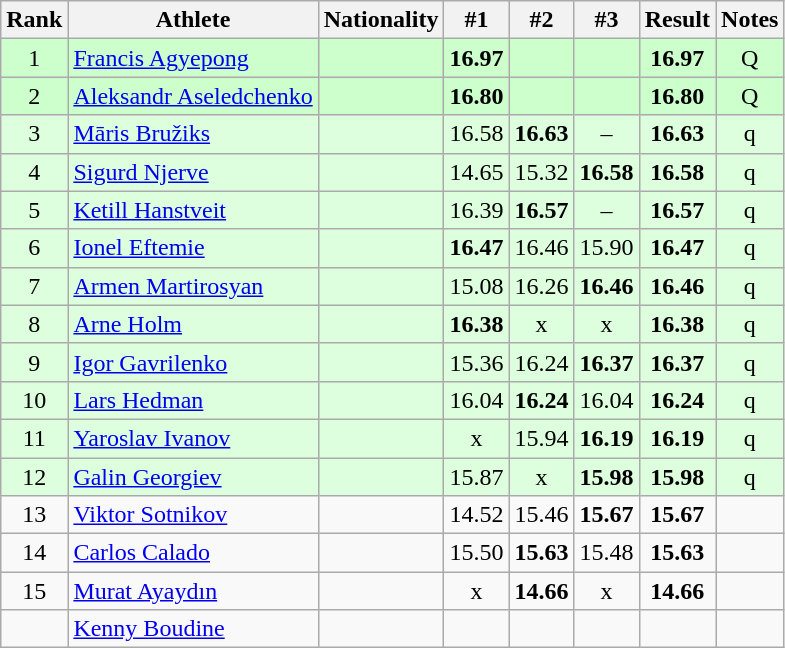<table class="wikitable sortable" style="text-align:center">
<tr>
<th>Rank</th>
<th>Athlete</th>
<th>Nationality</th>
<th>#1</th>
<th>#2</th>
<th>#3</th>
<th>Result</th>
<th>Notes</th>
</tr>
<tr bgcolor=ccffcc>
<td>1</td>
<td align="left"><a href='#'>Francis Agyepong</a></td>
<td align=left></td>
<td><strong>16.97</strong></td>
<td></td>
<td></td>
<td><strong>16.97</strong></td>
<td>Q</td>
</tr>
<tr bgcolor=ccffcc>
<td>2</td>
<td align="left"><a href='#'>Aleksandr Aseledchenko</a></td>
<td align=left></td>
<td><strong>16.80</strong></td>
<td></td>
<td></td>
<td><strong>16.80</strong></td>
<td>Q</td>
</tr>
<tr bgcolor=ddffdd>
<td>3</td>
<td align="left"><a href='#'>Māris Bružiks</a></td>
<td align=left></td>
<td>16.58</td>
<td><strong>16.63</strong></td>
<td>–</td>
<td><strong>16.63</strong></td>
<td>q</td>
</tr>
<tr bgcolor=ddffdd>
<td>4</td>
<td align="left"><a href='#'>Sigurd Njerve</a></td>
<td align=left></td>
<td>14.65</td>
<td>15.32</td>
<td><strong>16.58</strong></td>
<td><strong>16.58</strong></td>
<td>q</td>
</tr>
<tr bgcolor=ddffdd>
<td>5</td>
<td align="left"><a href='#'>Ketill Hanstveit</a></td>
<td align=left></td>
<td>16.39</td>
<td><strong>16.57</strong></td>
<td>–</td>
<td><strong>16.57</strong></td>
<td>q</td>
</tr>
<tr bgcolor=ddffdd>
<td>6</td>
<td align="left"><a href='#'>Ionel Eftemie</a></td>
<td align=left></td>
<td><strong>16.47</strong></td>
<td>16.46</td>
<td>15.90</td>
<td><strong>16.47</strong></td>
<td>q</td>
</tr>
<tr bgcolor=ddffdd>
<td>7</td>
<td align="left"><a href='#'>Armen Martirosyan</a></td>
<td align=left></td>
<td>15.08</td>
<td>16.26</td>
<td><strong>16.46</strong></td>
<td><strong>16.46</strong></td>
<td>q</td>
</tr>
<tr bgcolor=ddffdd>
<td>8</td>
<td align="left"><a href='#'>Arne Holm</a></td>
<td align=left></td>
<td><strong>16.38</strong></td>
<td>x</td>
<td>x</td>
<td><strong>16.38</strong></td>
<td>q</td>
</tr>
<tr bgcolor=ddffdd>
<td>9</td>
<td align="left"><a href='#'>Igor Gavrilenko</a></td>
<td align=left></td>
<td>15.36</td>
<td>16.24</td>
<td><strong>16.37</strong></td>
<td><strong>16.37</strong></td>
<td>q</td>
</tr>
<tr bgcolor=ddffdd>
<td>10</td>
<td align="left"><a href='#'>Lars Hedman</a></td>
<td align=left></td>
<td>16.04</td>
<td><strong>16.24</strong></td>
<td>16.04</td>
<td><strong>16.24</strong></td>
<td>q</td>
</tr>
<tr bgcolor=ddffdd>
<td>11</td>
<td align="left"><a href='#'>Yaroslav Ivanov</a></td>
<td align=left></td>
<td>x</td>
<td>15.94</td>
<td><strong>16.19</strong></td>
<td><strong>16.19</strong></td>
<td>q</td>
</tr>
<tr bgcolor=ddffdd>
<td>12</td>
<td align="left"><a href='#'>Galin Georgiev</a></td>
<td align=left></td>
<td>15.87</td>
<td>x</td>
<td><strong>15.98</strong></td>
<td><strong>15.98</strong></td>
<td>q</td>
</tr>
<tr>
<td>13</td>
<td align="left"><a href='#'>Viktor Sotnikov</a></td>
<td align=left></td>
<td>14.52</td>
<td>15.46</td>
<td><strong>15.67</strong></td>
<td><strong>15.67</strong></td>
<td></td>
</tr>
<tr>
<td>14</td>
<td align="left"><a href='#'>Carlos Calado</a></td>
<td align=left></td>
<td>15.50</td>
<td><strong>15.63</strong></td>
<td>15.48</td>
<td><strong>15.63</strong></td>
<td></td>
</tr>
<tr>
<td>15</td>
<td align="left"><a href='#'>Murat Ayaydın</a></td>
<td align=left></td>
<td>x</td>
<td><strong>14.66</strong></td>
<td>x</td>
<td><strong>14.66</strong></td>
<td></td>
</tr>
<tr>
<td></td>
<td align="left"><a href='#'>Kenny Boudine</a></td>
<td align=left></td>
<td></td>
<td></td>
<td></td>
<td><strong></strong></td>
<td></td>
</tr>
</table>
